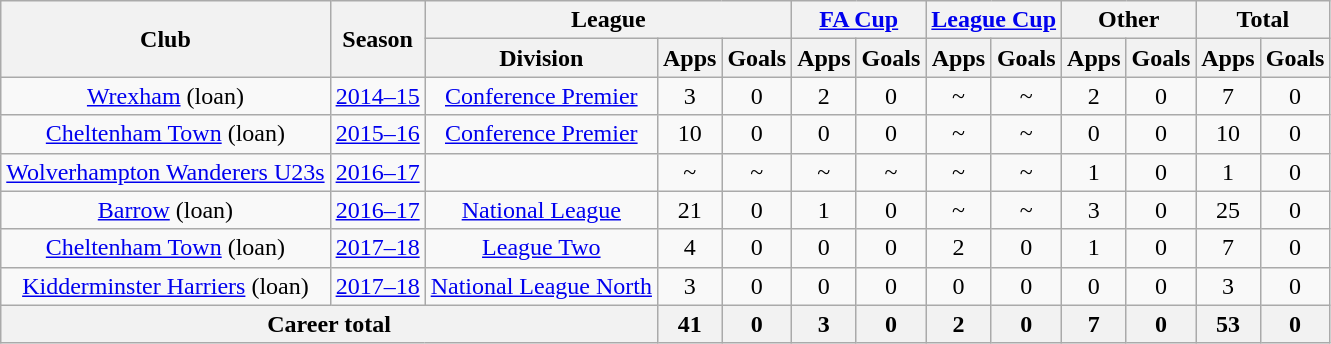<table class="wikitable" style="text-align:center">
<tr>
<th rowspan="2">Club</th>
<th rowspan="2">Season</th>
<th colspan="3">League</th>
<th colspan="2"><a href='#'>FA Cup</a></th>
<th colspan="2"><a href='#'>League Cup</a></th>
<th colspan="2">Other</th>
<th colspan="2">Total</th>
</tr>
<tr>
<th>Division</th>
<th>Apps</th>
<th>Goals</th>
<th>Apps</th>
<th>Goals</th>
<th>Apps</th>
<th>Goals</th>
<th>Apps</th>
<th>Goals</th>
<th>Apps</th>
<th>Goals</th>
</tr>
<tr>
<td><a href='#'>Wrexham</a> (loan)</td>
<td><a href='#'>2014–15</a></td>
<td><a href='#'>Conference Premier</a></td>
<td>3</td>
<td>0</td>
<td>2</td>
<td>0</td>
<td>~</td>
<td>~</td>
<td>2</td>
<td>0</td>
<td>7</td>
<td>0</td>
</tr>
<tr>
<td><a href='#'>Cheltenham Town</a> (loan)</td>
<td><a href='#'>2015–16</a></td>
<td><a href='#'>Conference Premier</a></td>
<td>10</td>
<td>0</td>
<td>0</td>
<td>0</td>
<td>~</td>
<td>~</td>
<td>0</td>
<td>0</td>
<td>10</td>
<td>0</td>
</tr>
<tr>
<td><a href='#'>Wolverhampton Wanderers U23s</a></td>
<td><a href='#'>2016–17</a></td>
<td></td>
<td>~</td>
<td>~</td>
<td>~</td>
<td>~</td>
<td>~</td>
<td>~</td>
<td>1</td>
<td>0</td>
<td>1</td>
<td>0</td>
</tr>
<tr>
<td><a href='#'>Barrow</a> (loan)</td>
<td><a href='#'>2016–17</a></td>
<td><a href='#'>National League</a></td>
<td>21</td>
<td>0</td>
<td>1</td>
<td>0</td>
<td>~</td>
<td>~</td>
<td>3</td>
<td>0</td>
<td>25</td>
<td>0</td>
</tr>
<tr>
<td><a href='#'>Cheltenham Town</a> (loan)</td>
<td><a href='#'>2017–18</a></td>
<td><a href='#'>League Two</a></td>
<td>4</td>
<td>0</td>
<td>0</td>
<td>0</td>
<td>2</td>
<td>0</td>
<td>1</td>
<td>0</td>
<td>7</td>
<td>0</td>
</tr>
<tr>
<td><a href='#'>Kidderminster Harriers</a> (loan)</td>
<td><a href='#'>2017–18</a></td>
<td><a href='#'>National League North</a></td>
<td>3</td>
<td>0</td>
<td>0</td>
<td>0</td>
<td>0</td>
<td>0</td>
<td>0</td>
<td>0</td>
<td>3</td>
<td>0</td>
</tr>
<tr>
<th colspan="3">Career total</th>
<th>41</th>
<th>0</th>
<th>3</th>
<th>0</th>
<th>2</th>
<th>0</th>
<th>7</th>
<th>0</th>
<th>53</th>
<th>0</th>
</tr>
</table>
